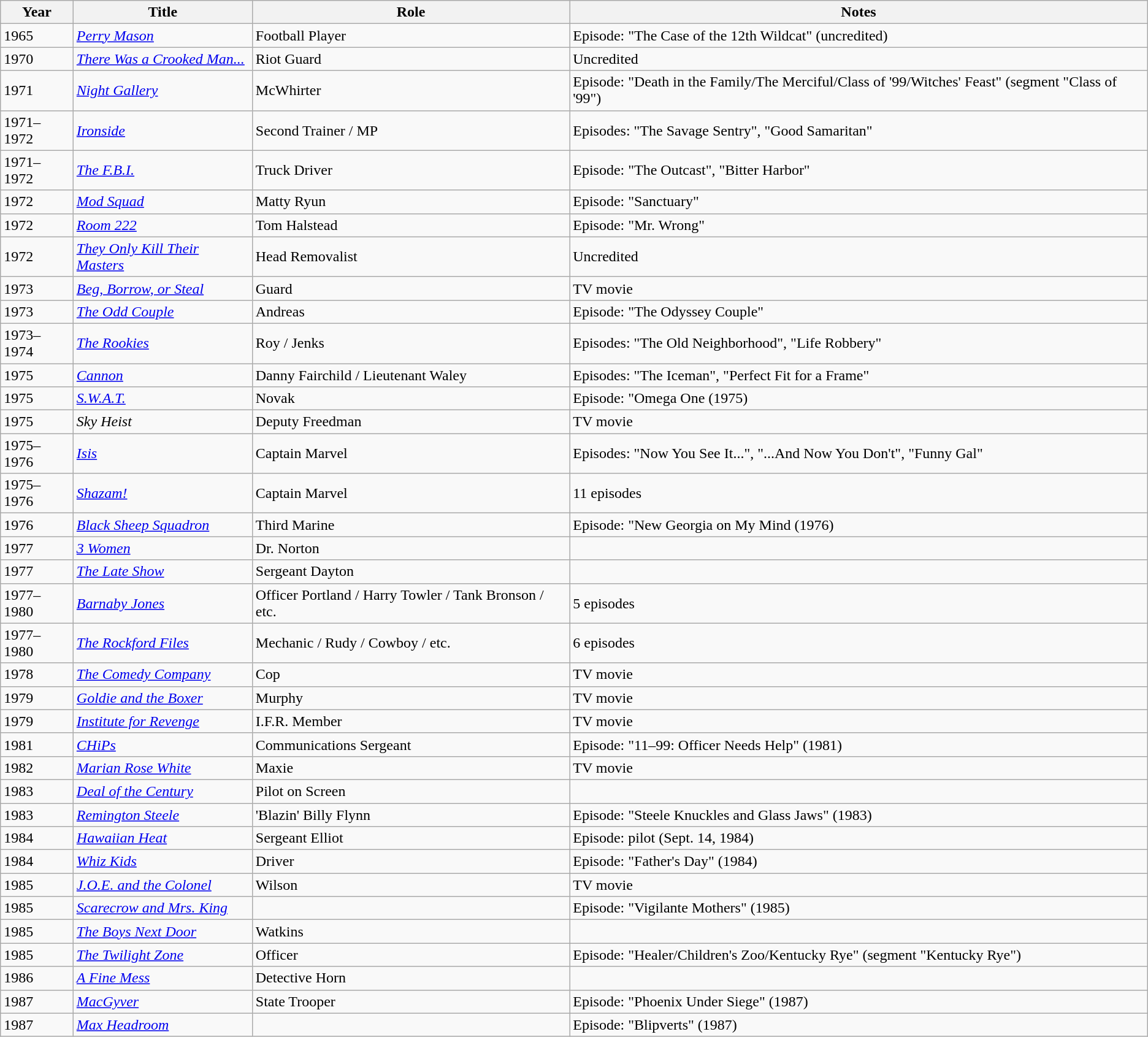<table class="wikitable">
<tr>
<th>Year</th>
<th>Title</th>
<th>Role</th>
<th>Notes</th>
</tr>
<tr>
<td>1965</td>
<td><em><a href='#'>Perry Mason</a></em></td>
<td>Football Player</td>
<td>Episode: "The Case of the 12th Wildcat" (uncredited)</td>
</tr>
<tr>
<td>1970</td>
<td><em><a href='#'>There Was a Crooked Man...</a></em></td>
<td>Riot Guard</td>
<td>Uncredited</td>
</tr>
<tr>
<td>1971</td>
<td><em><a href='#'>Night Gallery</a></em></td>
<td>McWhirter</td>
<td>Episode: "Death in the Family/The Merciful/Class of '99/Witches' Feast" (segment "Class of '99")</td>
</tr>
<tr>
<td>1971–1972</td>
<td><em><a href='#'>Ironside</a></em></td>
<td>Second Trainer / MP</td>
<td>Episodes: "The Savage Sentry", "Good Samaritan"</td>
</tr>
<tr>
<td>1971–1972</td>
<td><em><a href='#'>The F.B.I.</a></em></td>
<td>Truck Driver</td>
<td>Episode: "The Outcast", "Bitter Harbor"</td>
</tr>
<tr>
<td>1972</td>
<td><em><a href='#'>Mod Squad</a></em></td>
<td>Matty Ryun</td>
<td>Episode: "Sanctuary"</td>
</tr>
<tr>
<td>1972</td>
<td><em><a href='#'>Room 222</a></em></td>
<td>Tom Halstead</td>
<td>Episode: "Mr. Wrong"</td>
</tr>
<tr>
<td>1972</td>
<td><em><a href='#'>They Only Kill Their Masters</a></em></td>
<td>Head Removalist</td>
<td>Uncredited</td>
</tr>
<tr>
<td>1973</td>
<td><em><a href='#'>Beg, Borrow, or Steal</a></em></td>
<td>Guard</td>
<td>TV movie</td>
</tr>
<tr>
<td>1973</td>
<td><em><a href='#'>The Odd Couple</a></em></td>
<td>Andreas</td>
<td>Episode: "The Odyssey Couple"</td>
</tr>
<tr>
<td>1973–1974</td>
<td><em><a href='#'>The Rookies</a></em></td>
<td>Roy / Jenks</td>
<td>Episodes: "The Old Neighborhood", "Life Robbery"</td>
</tr>
<tr>
<td>1975</td>
<td><em><a href='#'>Cannon</a></em></td>
<td>Danny Fairchild / Lieutenant Waley</td>
<td>Episodes: "The Iceman", "Perfect Fit for a Frame"</td>
</tr>
<tr>
<td>1975</td>
<td><em><a href='#'>S.W.A.T.</a></em></td>
<td>Novak</td>
<td>Episode: "Omega One (1975)</td>
</tr>
<tr>
<td>1975</td>
<td><em>Sky Heist</em></td>
<td>Deputy Freedman</td>
<td>TV movie</td>
</tr>
<tr>
<td>1975–1976</td>
<td><em><a href='#'>Isis</a></em></td>
<td>Captain Marvel</td>
<td>Episodes: "Now You See It...", "...And Now You Don't", "Funny Gal"</td>
</tr>
<tr>
<td>1975–1976</td>
<td><em><a href='#'>Shazam!</a></em></td>
<td>Captain Marvel</td>
<td>11 episodes</td>
</tr>
<tr>
<td>1976</td>
<td><em><a href='#'>Black Sheep Squadron</a></em></td>
<td>Third Marine</td>
<td>Episode: "New Georgia on My Mind (1976)</td>
</tr>
<tr>
<td>1977</td>
<td><em><a href='#'>3 Women</a></em></td>
<td>Dr. Norton</td>
<td></td>
</tr>
<tr>
<td>1977</td>
<td><em><a href='#'>The Late Show</a></em></td>
<td>Sergeant Dayton</td>
<td></td>
</tr>
<tr>
<td>1977–1980</td>
<td><em><a href='#'>Barnaby Jones</a></em></td>
<td>Officer Portland / Harry Towler / Tank Bronson / etc.</td>
<td>5 episodes</td>
</tr>
<tr>
<td>1977–1980</td>
<td><em><a href='#'>The Rockford Files</a></em></td>
<td>Mechanic / Rudy / Cowboy / etc.</td>
<td>6 episodes</td>
</tr>
<tr>
<td>1978</td>
<td><em><a href='#'>The Comedy Company</a></em></td>
<td>Cop</td>
<td>TV movie</td>
</tr>
<tr>
<td>1979</td>
<td><em><a href='#'>Goldie and the Boxer</a></em></td>
<td>Murphy</td>
<td>TV movie</td>
</tr>
<tr>
<td>1979</td>
<td><em><a href='#'>Institute for Revenge</a></em></td>
<td>I.F.R. Member</td>
<td>TV movie</td>
</tr>
<tr>
<td>1981</td>
<td><em><a href='#'>CHiPs</a></em></td>
<td>Communications Sergeant</td>
<td>Episode: "11–99: Officer Needs Help" (1981)</td>
</tr>
<tr>
<td>1982</td>
<td><em><a href='#'>Marian Rose White</a></em></td>
<td>Maxie</td>
<td>TV movie</td>
</tr>
<tr>
<td>1983</td>
<td><em><a href='#'>Deal of the Century</a></em></td>
<td>Pilot on Screen</td>
</tr>
<tr>
<td>1983</td>
<td><em><a href='#'>Remington Steele</a></em></td>
<td>'Blazin' Billy Flynn</td>
<td>Episode: "Steele Knuckles and Glass Jaws" (1983)</td>
</tr>
<tr>
<td>1984</td>
<td><em><a href='#'>Hawaiian Heat</a></em></td>
<td>Sergeant Elliot</td>
<td>Episode: pilot (Sept. 14, 1984)</td>
</tr>
<tr>
<td>1984</td>
<td><em><a href='#'>Whiz Kids</a></em></td>
<td>Driver</td>
<td>Episode: "Father's Day" (1984)</td>
</tr>
<tr>
<td>1985</td>
<td><em><a href='#'>J.O.E. and the Colonel</a></em></td>
<td>Wilson</td>
<td>TV movie</td>
</tr>
<tr>
<td>1985</td>
<td><em><a href='#'>Scarecrow and Mrs. King</a></em></td>
<td></td>
<td>Episode: "Vigilante Mothers" (1985)</td>
</tr>
<tr>
<td>1985</td>
<td><em><a href='#'>The Boys Next Door</a></em></td>
<td>Watkins</td>
</tr>
<tr>
<td>1985</td>
<td><em><a href='#'>The Twilight Zone</a></em></td>
<td>Officer</td>
<td>Episode: "Healer/Children's Zoo/Kentucky Rye" (segment "Kentucky Rye")</td>
</tr>
<tr>
<td>1986</td>
<td><em><a href='#'>A Fine Mess</a></em></td>
<td>Detective Horn</td>
</tr>
<tr>
<td>1987</td>
<td><em><a href='#'>MacGyver</a></em></td>
<td>State Trooper</td>
<td>Episode: "Phoenix Under Siege" (1987)</td>
</tr>
<tr>
<td>1987</td>
<td><em><a href='#'>Max Headroom</a></em></td>
<td></td>
<td>Episode: "Blipverts" (1987)</td>
</tr>
</table>
